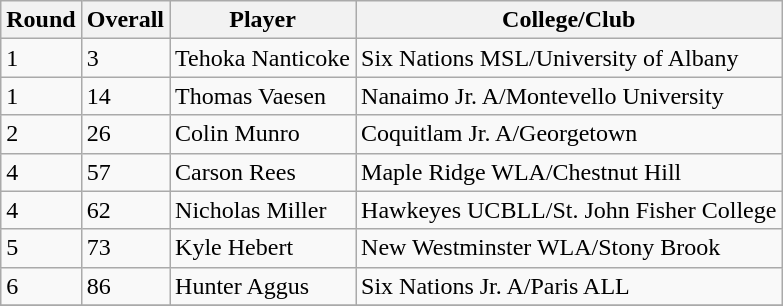<table class="wikitable">
<tr>
<th>Round</th>
<th>Overall</th>
<th>Player</th>
<th>College/Club</th>
</tr>
<tr>
<td>1</td>
<td>3</td>
<td>Tehoka Nanticoke</td>
<td>Six Nations MSL/University of Albany</td>
</tr>
<tr>
<td>1</td>
<td>14</td>
<td>Thomas Vaesen</td>
<td>Nanaimo Jr. A/Montevello University</td>
</tr>
<tr>
<td>2</td>
<td>26</td>
<td>Colin Munro</td>
<td>Coquitlam Jr. A/Georgetown</td>
</tr>
<tr>
<td>4</td>
<td>57</td>
<td>Carson Rees</td>
<td>Maple Ridge WLA/Chestnut Hill</td>
</tr>
<tr>
<td>4</td>
<td>62</td>
<td>Nicholas Miller</td>
<td>Hawkeyes UCBLL/St. John Fisher College</td>
</tr>
<tr>
<td>5</td>
<td>73</td>
<td>Kyle Hebert</td>
<td>New Westminster WLA/Stony Brook</td>
</tr>
<tr>
<td>6</td>
<td>86</td>
<td>Hunter Aggus</td>
<td>Six Nations Jr. A/Paris ALL</td>
</tr>
<tr>
</tr>
</table>
